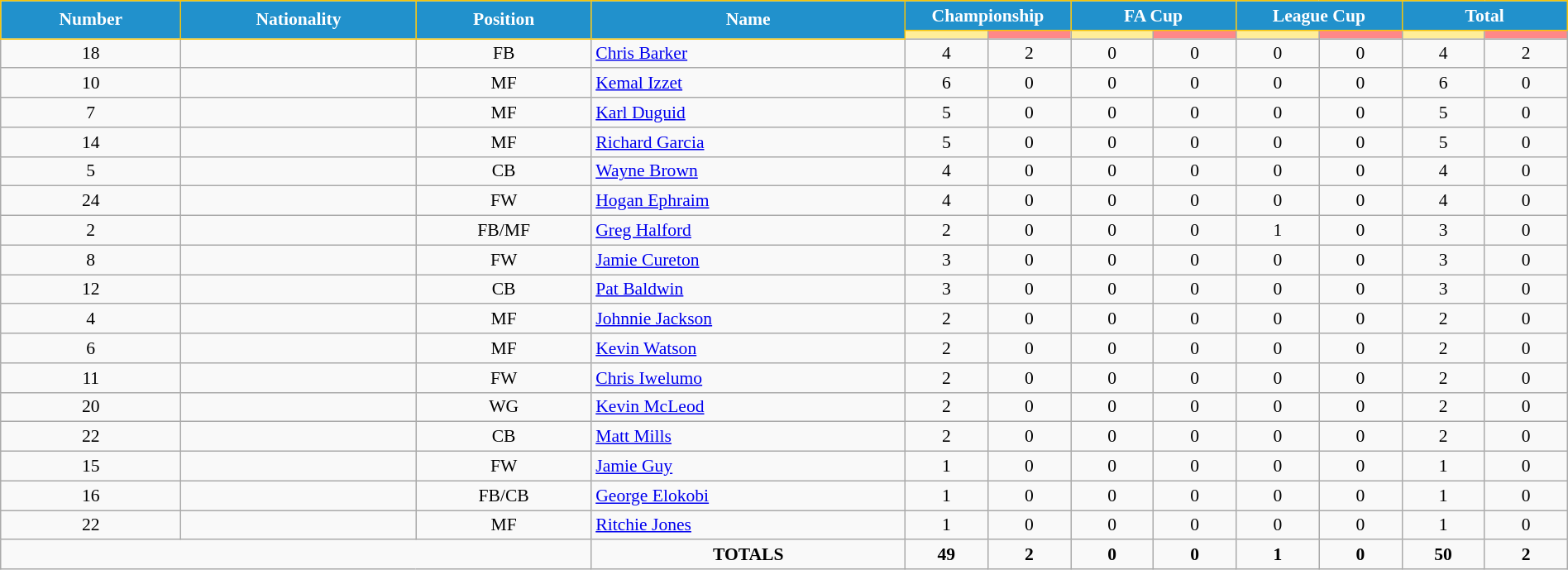<table class="wikitable" style="text-align:center; font-size:90%; width:100%;">
<tr>
<th rowspan="2" style="background:#2191CC; color:white; border:1px solid #F7C408; text-align:center;">Number</th>
<th rowspan="2" style="background:#2191CC; color:white; border:1px solid #F7C408; text-align:center;">Nationality</th>
<th rowspan="2" style="background:#2191CC; color:white; border:1px solid #F7C408; text-align:center;">Position</th>
<th rowspan="2" style="background:#2191CC; color:white; border:1px solid #F7C408; text-align:center;">Name</th>
<th colspan="2" style="background:#2191CC; color:white; border:1px solid #F7C408; text-align:center;">Championship</th>
<th colspan="2" style="background:#2191CC; color:white; border:1px solid #F7C408; text-align:center;">FA Cup</th>
<th colspan="2" style="background:#2191CC; color:white; border:1px solid #F7C408; text-align:center;">League Cup</th>
<th colspan="2" style="background:#2191CC; color:white; border:1px solid #F7C408; text-align:center;">Total</th>
</tr>
<tr>
<th width=60 style="background: #FFEE99"></th>
<th width=60 style="background: #FF8888"></th>
<th width=60 style="background: #FFEE99"></th>
<th width=60 style="background: #FF8888"></th>
<th width=60 style="background: #FFEE99"></th>
<th width=60 style="background: #FF8888"></th>
<th width=60 style="background: #FFEE99"></th>
<th width=60 style="background: #FF8888"></th>
</tr>
<tr>
<td>18</td>
<td></td>
<td>FB</td>
<td align="left"><a href='#'>Chris Barker</a></td>
<td>4</td>
<td>2</td>
<td>0</td>
<td>0</td>
<td>0</td>
<td>0</td>
<td>4</td>
<td>2</td>
</tr>
<tr>
<td>10</td>
<td></td>
<td>MF</td>
<td align="left"><a href='#'>Kemal Izzet</a></td>
<td>6</td>
<td>0</td>
<td>0</td>
<td>0</td>
<td>0</td>
<td>0</td>
<td>6</td>
<td>0</td>
</tr>
<tr>
<td>7</td>
<td></td>
<td>MF</td>
<td align="left"><a href='#'>Karl Duguid</a></td>
<td>5</td>
<td>0</td>
<td>0</td>
<td>0</td>
<td>0</td>
<td>0</td>
<td>5</td>
<td>0</td>
</tr>
<tr>
<td>14</td>
<td></td>
<td>MF</td>
<td align="left"><a href='#'>Richard Garcia</a></td>
<td>5</td>
<td>0</td>
<td>0</td>
<td>0</td>
<td>0</td>
<td>0</td>
<td>5</td>
<td>0</td>
</tr>
<tr>
<td>5</td>
<td></td>
<td>CB</td>
<td align="left"><a href='#'>Wayne Brown</a></td>
<td>4</td>
<td>0</td>
<td>0</td>
<td>0</td>
<td>0</td>
<td>0</td>
<td>4</td>
<td>0</td>
</tr>
<tr>
<td>24</td>
<td></td>
<td>FW</td>
<td align="left"><a href='#'>Hogan Ephraim</a></td>
<td>4</td>
<td>0</td>
<td>0</td>
<td>0</td>
<td>0</td>
<td>0</td>
<td>4</td>
<td>0</td>
</tr>
<tr>
<td>2</td>
<td></td>
<td>FB/MF</td>
<td align="left"><a href='#'>Greg Halford</a></td>
<td>2</td>
<td>0</td>
<td>0</td>
<td>0</td>
<td>1</td>
<td>0</td>
<td>3</td>
<td>0</td>
</tr>
<tr>
<td>8</td>
<td></td>
<td>FW</td>
<td align="left"><a href='#'>Jamie Cureton</a></td>
<td>3</td>
<td>0</td>
<td>0</td>
<td>0</td>
<td>0</td>
<td>0</td>
<td>3</td>
<td>0</td>
</tr>
<tr>
<td>12</td>
<td></td>
<td>CB</td>
<td align="left"><a href='#'>Pat Baldwin</a></td>
<td>3</td>
<td>0</td>
<td>0</td>
<td>0</td>
<td>0</td>
<td>0</td>
<td>3</td>
<td>0</td>
</tr>
<tr>
<td>4</td>
<td></td>
<td>MF</td>
<td align="left"><a href='#'>Johnnie Jackson</a></td>
<td>2</td>
<td>0</td>
<td>0</td>
<td>0</td>
<td>0</td>
<td>0</td>
<td>2</td>
<td>0</td>
</tr>
<tr>
<td>6</td>
<td></td>
<td>MF</td>
<td align="left"><a href='#'>Kevin Watson</a></td>
<td>2</td>
<td>0</td>
<td>0</td>
<td>0</td>
<td>0</td>
<td>0</td>
<td>2</td>
<td>0</td>
</tr>
<tr>
<td>11</td>
<td></td>
<td>FW</td>
<td align="left"><a href='#'>Chris Iwelumo</a></td>
<td>2</td>
<td>0</td>
<td>0</td>
<td>0</td>
<td>0</td>
<td>0</td>
<td>2</td>
<td>0</td>
</tr>
<tr>
<td>20</td>
<td></td>
<td>WG</td>
<td align="left"><a href='#'>Kevin McLeod</a></td>
<td>2</td>
<td>0</td>
<td>0</td>
<td>0</td>
<td>0</td>
<td>0</td>
<td>2</td>
<td>0</td>
</tr>
<tr>
<td>22</td>
<td></td>
<td>CB</td>
<td align="left"><a href='#'>Matt Mills</a></td>
<td>2</td>
<td>0</td>
<td>0</td>
<td>0</td>
<td>0</td>
<td>0</td>
<td>2</td>
<td>0</td>
</tr>
<tr>
<td>15</td>
<td></td>
<td>FW</td>
<td align="left"><a href='#'>Jamie Guy</a></td>
<td>1</td>
<td>0</td>
<td>0</td>
<td>0</td>
<td>0</td>
<td>0</td>
<td>1</td>
<td>0</td>
</tr>
<tr>
<td>16</td>
<td></td>
<td>FB/CB</td>
<td align="left"><a href='#'>George Elokobi</a></td>
<td>1</td>
<td>0</td>
<td>0</td>
<td>0</td>
<td>0</td>
<td>0</td>
<td>1</td>
<td>0</td>
</tr>
<tr>
<td>22</td>
<td></td>
<td>MF</td>
<td align="left"><a href='#'>Ritchie Jones</a></td>
<td>1</td>
<td>0</td>
<td>0</td>
<td>0</td>
<td>0</td>
<td>0</td>
<td>1</td>
<td>0</td>
</tr>
<tr>
<td colspan="3"></td>
<td><strong>TOTALS</strong></td>
<td><strong>49</strong></td>
<td><strong>2</strong></td>
<td><strong>0</strong></td>
<td><strong>0</strong></td>
<td><strong>1</strong></td>
<td><strong>0</strong></td>
<td><strong>50</strong></td>
<td><strong>2</strong></td>
</tr>
</table>
